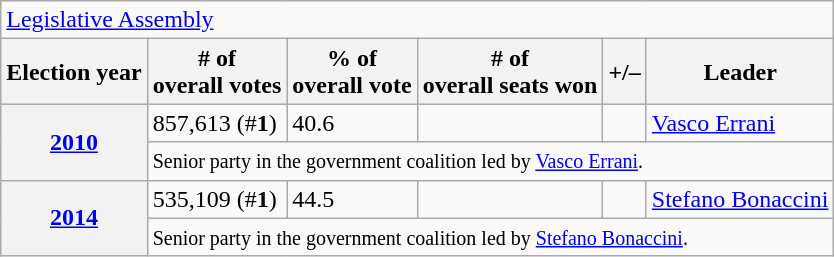<table class=wikitable>
<tr>
<td colspan=6><a href='#'>Legislative Assembly</a></td>
</tr>
<tr>
<th>Election year</th>
<th># of<br>overall votes</th>
<th>% of<br>overall vote</th>
<th># of<br>overall seats won</th>
<th>+/–</th>
<th>Leader</th>
</tr>
<tr>
<th rowspan=2><a href='#'>2010</a></th>
<td>857,613 (#<strong>1</strong>)</td>
<td>40.6</td>
<td></td>
<td></td>
<td><a href='#'>Vasco Errani</a></td>
</tr>
<tr>
<td colspan=6><small>Senior party in the government coalition led by <a href='#'>Vasco Errani</a>.</small></td>
</tr>
<tr>
<th rowspan=2><a href='#'>2014</a></th>
<td>535,109 (#<strong>1</strong>)</td>
<td>44.5</td>
<td></td>
<td></td>
<td><a href='#'>Stefano Bonaccini</a></td>
</tr>
<tr>
<td colspan=6><small>Senior party in the government coalition led by <a href='#'>Stefano Bonaccini</a>.</small></td>
</tr>
</table>
